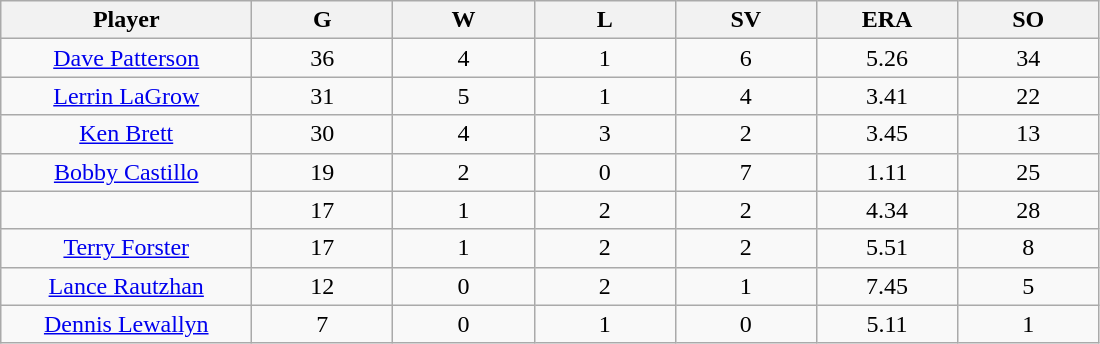<table class="wikitable sortable">
<tr>
<th bgcolor="#DDDDFF" width="16%">Player</th>
<th bgcolor="#DDDDFF" width="9%">G</th>
<th bgcolor="#DDDDFF" width="9%">W</th>
<th bgcolor="#DDDDFF" width="9%">L</th>
<th bgcolor="#DDDDFF" width="9%">SV</th>
<th bgcolor="#DDDDFF" width="9%">ERA</th>
<th bgcolor="#DDDDFF" width="9%">SO</th>
</tr>
<tr align="center">
<td><a href='#'>Dave Patterson</a></td>
<td>36</td>
<td>4</td>
<td>1</td>
<td>6</td>
<td>5.26</td>
<td>34</td>
</tr>
<tr align=center>
<td><a href='#'>Lerrin LaGrow</a></td>
<td>31</td>
<td>5</td>
<td>1</td>
<td>4</td>
<td>3.41</td>
<td>22</td>
</tr>
<tr align=center>
<td><a href='#'>Ken Brett</a></td>
<td>30</td>
<td>4</td>
<td>3</td>
<td>2</td>
<td>3.45</td>
<td>13</td>
</tr>
<tr align=center>
<td><a href='#'>Bobby Castillo</a></td>
<td>19</td>
<td>2</td>
<td>0</td>
<td>7</td>
<td>1.11</td>
<td>25</td>
</tr>
<tr align=center>
<td></td>
<td>17</td>
<td>1</td>
<td>2</td>
<td>2</td>
<td>4.34</td>
<td>28</td>
</tr>
<tr align="center">
<td><a href='#'>Terry Forster</a></td>
<td>17</td>
<td>1</td>
<td>2</td>
<td>2</td>
<td>5.51</td>
<td>8</td>
</tr>
<tr align=center>
<td><a href='#'>Lance Rautzhan</a></td>
<td>12</td>
<td>0</td>
<td>2</td>
<td>1</td>
<td>7.45</td>
<td>5</td>
</tr>
<tr align=center>
<td><a href='#'>Dennis Lewallyn</a></td>
<td>7</td>
<td>0</td>
<td>1</td>
<td>0</td>
<td>5.11</td>
<td>1</td>
</tr>
</table>
